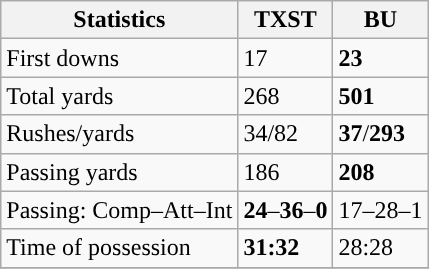<table class="wikitable" style="float: left;">
<tr>
<th>Statistics</th>
<th>TXST</th>
<th>BU</th>
</tr>
<tr>
<td>First downs</td>
<td>17</td>
<td><strong>23</strong></td>
</tr>
<tr>
<td>Total yards</td>
<td>268</td>
<td><strong>501</strong></td>
</tr>
<tr>
<td>Rushes/yards</td>
<td>34/82</td>
<td><strong>37</strong>/<strong>293</strong></td>
</tr>
<tr>
<td>Passing yards</td>
<td>186</td>
<td><strong>208</strong></td>
</tr>
<tr>
<td>Passing: Comp–Att–Int</td>
<td><strong>24</strong>–<strong>36</strong>–<strong>0</strong></td>
<td>17–28–1</td>
</tr>
<tr>
<td>Time of possession</td>
<td><strong>31:32</strong></td>
<td>28:28</td>
</tr>
<tr>
</tr>
</table>
